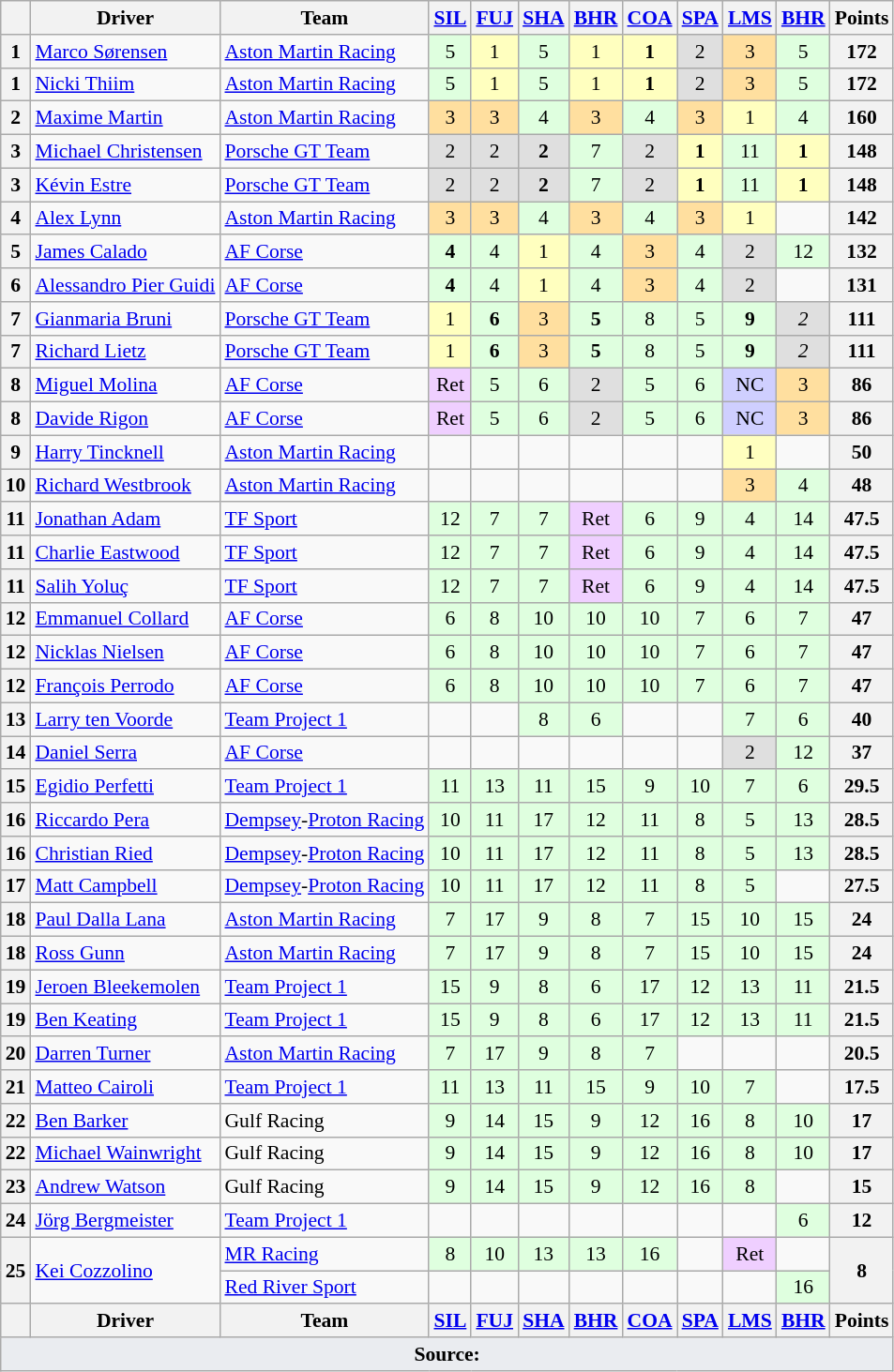<table class="wikitable" style="font-size:90%; text-align:center;">
<tr>
<th></th>
<th>Driver</th>
<th>Team</th>
<th><a href='#'>SIL</a><br></th>
<th><a href='#'>FUJ</a><br></th>
<th><a href='#'>SHA</a><br></th>
<th><a href='#'>BHR</a><br></th>
<th><a href='#'>COA</a><br></th>
<th><a href='#'>SPA</a><br></th>
<th><a href='#'>LMS</a><br></th>
<th><a href='#'>BHR</a><br></th>
<th>Points</th>
</tr>
<tr>
<th>1</th>
<td align=left> <a href='#'>Marco Sørensen</a></td>
<td align=left> <a href='#'>Aston Martin Racing</a></td>
<td style="background:#DFFFDF;">5</td>
<td style="background:#FFFFBF;">1</td>
<td style="background:#DFFFDF;">5</td>
<td style="background:#FFFFBF;">1</td>
<td style="background:#FFFFBF;"><strong>1</strong></td>
<td style="background:#DFDFDF;">2</td>
<td style="background:#FFDF9F;">3</td>
<td style="background:#DFFFDF;">5</td>
<th>172</th>
</tr>
<tr>
<th>1</th>
<td align=left> <a href='#'>Nicki Thiim</a></td>
<td align=left> <a href='#'>Aston Martin Racing</a></td>
<td style="background:#DFFFDF;">5</td>
<td style="background:#FFFFBF;">1</td>
<td style="background:#DFFFDF;">5</td>
<td style="background:#FFFFBF;">1</td>
<td style="background:#FFFFBF;"><strong>1</strong></td>
<td style="background:#DFDFDF;">2</td>
<td style="background:#FFDF9F;">3</td>
<td style="background:#DFFFDF;">5</td>
<th>172</th>
</tr>
<tr>
<th>2</th>
<td align=left> <a href='#'>Maxime Martin</a></td>
<td align=left> <a href='#'>Aston Martin Racing</a></td>
<td style="background:#FFDF9F;">3</td>
<td style="background:#FFDF9F;">3</td>
<td style="background:#DFFFDF;">4</td>
<td style="background:#FFDF9F;">3</td>
<td style="background:#DFFFDF;">4</td>
<td style="background:#FFDF9F;">3</td>
<td style="background:#FFFFBF;">1</td>
<td style="background:#DFFFDF;">4</td>
<th>160</th>
</tr>
<tr>
<th>3</th>
<td align=left> <a href='#'>Michael Christensen</a></td>
<td align=left> <a href='#'>Porsche GT Team</a></td>
<td style="background:#DFDFDF;">2</td>
<td style="background:#DFDFDF;">2</td>
<td style="background:#DFDFDF;"><strong>2</strong></td>
<td style="background:#DFFFDF;">7</td>
<td style="background:#DFDFDF;">2</td>
<td style="background:#FFFFBF;"><strong>1</strong></td>
<td style="background:#DFFFDF;">11</td>
<td style="background:#FFFFBF;"><strong>1</strong></td>
<th>148</th>
</tr>
<tr>
<th>3</th>
<td align=left> <a href='#'>Kévin Estre</a></td>
<td align=left> <a href='#'>Porsche GT Team</a></td>
<td style="background:#DFDFDF;">2</td>
<td style="background:#DFDFDF;">2</td>
<td style="background:#DFDFDF;"><strong>2</strong></td>
<td style="background:#DFFFDF;">7</td>
<td style="background:#DFDFDF;">2</td>
<td style="background:#FFFFBF;"><strong>1</strong></td>
<td style="background:#DFFFDF;">11</td>
<td style="background:#FFFFBF;"><strong>1</strong></td>
<th>148</th>
</tr>
<tr>
<th>4</th>
<td align=left> <a href='#'>Alex Lynn</a></td>
<td align=left> <a href='#'>Aston Martin Racing</a></td>
<td style="background:#FFDF9F;">3</td>
<td style="background:#FFDF9F;">3</td>
<td style="background:#DFFFDF;">4</td>
<td style="background:#FFDF9F;">3</td>
<td style="background:#DFFFDF;">4</td>
<td style="background:#FFDF9F;">3</td>
<td style="background:#FFFFBF;">1</td>
<td></td>
<th>142</th>
</tr>
<tr>
<th>5</th>
<td align=left> <a href='#'>James Calado</a></td>
<td align=left> <a href='#'>AF Corse</a></td>
<td style="background:#DFFFDF;"><strong>4</strong></td>
<td style="background:#DFFFDF;">4</td>
<td style="background:#FFFFBF;">1</td>
<td style="background:#DFFFDF;">4</td>
<td style="background:#FFDF9F;">3</td>
<td style="background:#DFFFDF;">4</td>
<td style="background:#DFDFDF;">2</td>
<td style="background:#DFFFDF;">12</td>
<th>132</th>
</tr>
<tr>
<th>6</th>
<td align=left> <a href='#'>Alessandro Pier Guidi</a></td>
<td align=left> <a href='#'>AF Corse</a></td>
<td style="background:#DFFFDF;"><strong>4</strong></td>
<td style="background:#DFFFDF;">4</td>
<td style="background:#FFFFBF;">1</td>
<td style="background:#DFFFDF;">4</td>
<td style="background:#FFDF9F;">3</td>
<td style="background:#DFFFDF;">4</td>
<td style="background:#DFDFDF;">2</td>
<td></td>
<th>131</th>
</tr>
<tr>
<th>7</th>
<td align=left> <a href='#'>Gianmaria Bruni</a></td>
<td align=left> <a href='#'>Porsche GT Team</a></td>
<td style="background:#FFFFBF;">1</td>
<td style="background:#DFFFDF;"><strong>6</strong></td>
<td style="background:#FFDF9F;">3</td>
<td style="background:#DFFFDF;"><strong>5</strong></td>
<td style="background:#DFFFDF;">8</td>
<td style="background:#DFFFDF;">5</td>
<td style="background:#DFFFDF;"><strong>9</strong></td>
<td style="background:#DFDFDF;"><em>2</em></td>
<th>111</th>
</tr>
<tr>
<th>7</th>
<td align=left> <a href='#'>Richard Lietz</a></td>
<td align=left> <a href='#'>Porsche GT Team</a></td>
<td style="background:#FFFFBF;">1</td>
<td style="background:#DFFFDF;"><strong>6</strong></td>
<td style="background:#FFDF9F;">3</td>
<td style="background:#DFFFDF;"><strong>5</strong></td>
<td style="background:#DFFFDF;">8</td>
<td style="background:#DFFFDF;">5</td>
<td style="background:#DFFFDF;"><strong>9</strong></td>
<td style="background:#DFDFDF;"><em>2</em></td>
<th>111</th>
</tr>
<tr>
<th>8</th>
<td align=left> <a href='#'>Miguel Molina</a></td>
<td align=left> <a href='#'>AF Corse</a></td>
<td style="background:#EFCFFF;">Ret</td>
<td style="background:#DFFFDF;">5</td>
<td style="background:#DFFFDF;">6</td>
<td style="background:#DFDFDF;">2</td>
<td style="background:#DFFFDF;">5</td>
<td style="background:#DFFFDF;">6</td>
<td style="background:#CFCFFF;">NC</td>
<td style="background:#FFDF9F;">3</td>
<th>86</th>
</tr>
<tr>
<th>8</th>
<td align=left> <a href='#'>Davide Rigon</a></td>
<td align=left> <a href='#'>AF Corse</a></td>
<td style="background:#EFCFFF;">Ret</td>
<td style="background:#DFFFDF;">5</td>
<td style="background:#DFFFDF;">6</td>
<td style="background:#DFDFDF;">2</td>
<td style="background:#DFFFDF;">5</td>
<td style="background:#DFFFDF;">6</td>
<td style="background:#CFCFFF;">NC</td>
<td style="background:#FFDF9F;">3</td>
<th>86</th>
</tr>
<tr>
<th>9</th>
<td align=left> <a href='#'>Harry Tincknell</a></td>
<td align=left> <a href='#'>Aston Martin Racing</a></td>
<td></td>
<td></td>
<td></td>
<td></td>
<td></td>
<td></td>
<td style="background:#FFFFBF;">1</td>
<td></td>
<th>50</th>
</tr>
<tr>
<th>10</th>
<td align=left> <a href='#'>Richard Westbrook</a></td>
<td align=left> <a href='#'>Aston Martin Racing</a></td>
<td></td>
<td></td>
<td></td>
<td></td>
<td></td>
<td></td>
<td style="background:#FFDF9F;">3</td>
<td style="background:#DFFFDF;">4</td>
<th>48</th>
</tr>
<tr>
<th>11</th>
<td align=left> <a href='#'>Jonathan Adam</a></td>
<td align=left> <a href='#'>TF Sport</a></td>
<td style="background:#DFFFDF;">12</td>
<td style="background:#DFFFDF;">7</td>
<td style="background:#DFFFDF;">7</td>
<td style="background:#EFCFFF;">Ret</td>
<td style="background:#DFFFDF;">6</td>
<td style="background:#DFFFDF;">9</td>
<td style="background:#DFFFDF;">4</td>
<td style="background:#DFFFDF;">14</td>
<th>47.5</th>
</tr>
<tr>
<th>11</th>
<td align=left> <a href='#'>Charlie Eastwood</a></td>
<td align=left> <a href='#'>TF Sport</a></td>
<td style="background:#DFFFDF;">12</td>
<td style="background:#DFFFDF;">7</td>
<td style="background:#DFFFDF;">7</td>
<td style="background:#EFCFFF;">Ret</td>
<td style="background:#DFFFDF;">6</td>
<td style="background:#DFFFDF;">9</td>
<td style="background:#DFFFDF;">4</td>
<td style="background:#DFFFDF;">14</td>
<th>47.5</th>
</tr>
<tr>
<th>11</th>
<td align=left> <a href='#'>Salih Yoluç</a></td>
<td align=left> <a href='#'>TF Sport</a></td>
<td style="background:#DFFFDF;">12</td>
<td style="background:#DFFFDF;">7</td>
<td style="background:#DFFFDF;">7</td>
<td style="background:#EFCFFF;">Ret</td>
<td style="background:#DFFFDF;">6</td>
<td style="background:#DFFFDF;">9</td>
<td style="background:#DFFFDF;">4</td>
<td style="background:#DFFFDF;">14</td>
<th>47.5</th>
</tr>
<tr>
<th>12</th>
<td align=left> <a href='#'>Emmanuel Collard</a></td>
<td align=left> <a href='#'>AF Corse</a></td>
<td style="background:#DFFFDF;">6</td>
<td style="background:#DFFFDF;">8</td>
<td style="background:#DFFFDF;">10</td>
<td style="background:#DFFFDF;">10</td>
<td style="background:#DFFFDF;">10</td>
<td style="background:#DFFFDF;">7</td>
<td style="background:#DFFFDF;">6</td>
<td style="background:#DFFFDF;">7</td>
<th>47</th>
</tr>
<tr>
<th>12</th>
<td align=left> <a href='#'>Nicklas Nielsen</a></td>
<td align=left> <a href='#'>AF Corse</a></td>
<td style="background:#DFFFDF;">6</td>
<td style="background:#DFFFDF;">8</td>
<td style="background:#DFFFDF;">10</td>
<td style="background:#DFFFDF;">10</td>
<td style="background:#DFFFDF;">10</td>
<td style="background:#DFFFDF;">7</td>
<td style="background:#DFFFDF;">6</td>
<td style="background:#DFFFDF;">7</td>
<th>47</th>
</tr>
<tr>
<th>12</th>
<td align=left> <a href='#'>François Perrodo</a></td>
<td align=left> <a href='#'>AF Corse</a></td>
<td style="background:#DFFFDF;">6</td>
<td style="background:#DFFFDF;">8</td>
<td style="background:#DFFFDF;">10</td>
<td style="background:#DFFFDF;">10</td>
<td style="background:#DFFFDF;">10</td>
<td style="background:#DFFFDF;">7</td>
<td style="background:#DFFFDF;">6</td>
<td style="background:#DFFFDF;">7</td>
<th>47</th>
</tr>
<tr>
<th>13</th>
<td align=left> <a href='#'>Larry ten Voorde</a></td>
<td align=left> <a href='#'>Team Project 1</a></td>
<td></td>
<td></td>
<td style="background:#DFFFDF;">8</td>
<td style="background:#DFFFDF;">6</td>
<td></td>
<td></td>
<td style="background:#DFFFDF;">7</td>
<td style="background:#DFFFDF;">6</td>
<th>40</th>
</tr>
<tr>
<th>14</th>
<td align=left> <a href='#'>Daniel Serra</a></td>
<td align=left> <a href='#'>AF Corse</a></td>
<td></td>
<td></td>
<td></td>
<td></td>
<td></td>
<td></td>
<td style="background:#DFDFDF;">2</td>
<td style="background:#DFFFDF;">12</td>
<th>37</th>
</tr>
<tr>
<th>15</th>
<td align=left> <a href='#'>Egidio Perfetti</a></td>
<td align=left> <a href='#'>Team Project 1</a></td>
<td style="background:#DFFFDF;">11</td>
<td style="background:#DFFFDF;">13</td>
<td style="background:#DFFFDF;">11</td>
<td style="background:#DFFFDF;">15</td>
<td style="background:#DFFFDF;">9</td>
<td style="background:#DFFFDF;">10</td>
<td style="background:#DFFFDF;">7</td>
<td style="background:#DFFFDF;">6</td>
<th>29.5</th>
</tr>
<tr>
<th>16</th>
<td align=left> <a href='#'>Riccardo Pera</a></td>
<td align=left> <a href='#'>Dempsey</a>-<a href='#'>Proton Racing</a></td>
<td style="background:#DFFFDF;">10</td>
<td style="background:#DFFFDF;">11</td>
<td style="background:#DFFFDF;">17</td>
<td style="background:#DFFFDF;">12</td>
<td style="background:#DFFFDF;">11</td>
<td style="background:#DFFFDF;">8</td>
<td style="background:#DFFFDF;">5</td>
<td style="background:#DFFFDF;">13</td>
<th>28.5</th>
</tr>
<tr>
<th>16</th>
<td align=left> <a href='#'>Christian Ried</a></td>
<td align=left> <a href='#'>Dempsey</a>-<a href='#'>Proton Racing</a></td>
<td style="background:#DFFFDF;">10</td>
<td style="background:#DFFFDF;">11</td>
<td style="background:#DFFFDF;">17</td>
<td style="background:#DFFFDF;">12</td>
<td style="background:#DFFFDF;">11</td>
<td style="background:#DFFFDF;">8</td>
<td style="background:#DFFFDF;">5</td>
<td style="background:#DFFFDF;">13</td>
<th>28.5</th>
</tr>
<tr>
<th>17</th>
<td align=left> <a href='#'>Matt Campbell</a></td>
<td align=left> <a href='#'>Dempsey</a>-<a href='#'>Proton Racing</a></td>
<td style="background:#DFFFDF;">10</td>
<td style="background:#DFFFDF;">11</td>
<td style="background:#DFFFDF;">17</td>
<td style="background:#DFFFDF;">12</td>
<td style="background:#DFFFDF;">11</td>
<td style="background:#DFFFDF;">8</td>
<td style="background:#DFFFDF;">5</td>
<td></td>
<th>27.5</th>
</tr>
<tr>
<th>18</th>
<td align=left> <a href='#'>Paul Dalla Lana</a></td>
<td align=left> <a href='#'>Aston Martin Racing</a></td>
<td style="background:#DFFFDF;">7</td>
<td style="background:#DFFFDF;">17</td>
<td style="background:#DFFFDF;">9</td>
<td style="background:#DFFFDF;">8</td>
<td style="background:#DFFFDF;">7</td>
<td style="background:#DFFFDF;">15</td>
<td style="background:#DFFFDF;">10</td>
<td style="background:#DFFFDF;">15</td>
<th>24</th>
</tr>
<tr>
<th>18</th>
<td align=left> <a href='#'>Ross Gunn</a></td>
<td align=left> <a href='#'>Aston Martin Racing</a></td>
<td style="background:#DFFFDF;">7</td>
<td style="background:#DFFFDF;">17</td>
<td style="background:#DFFFDF;">9</td>
<td style="background:#DFFFDF;">8</td>
<td style="background:#DFFFDF;">7</td>
<td style="background:#DFFFDF;">15</td>
<td style="background:#DFFFDF;">10</td>
<td style="background:#DFFFDF;">15</td>
<th>24</th>
</tr>
<tr>
<th>19</th>
<td align=left> <a href='#'>Jeroen Bleekemolen</a></td>
<td align=left> <a href='#'>Team Project 1</a></td>
<td style="background:#DFFFDF;">15</td>
<td style="background:#DFFFDF;">9</td>
<td style="background:#DFFFDF;">8</td>
<td style="background:#DFFFDF;">6</td>
<td style="background:#DFFFDF;">17</td>
<td style="background:#DFFFDF;">12</td>
<td style="background:#DFFFDF;">13</td>
<td style="background:#DFFFDF;">11</td>
<th>21.5</th>
</tr>
<tr>
<th>19</th>
<td align=left> <a href='#'>Ben Keating</a></td>
<td align=left> <a href='#'>Team Project 1</a></td>
<td style="background:#DFFFDF;">15</td>
<td style="background:#DFFFDF;">9</td>
<td style="background:#DFFFDF;">8</td>
<td style="background:#DFFFDF;">6</td>
<td style="background:#DFFFDF;">17</td>
<td style="background:#DFFFDF;">12</td>
<td style="background:#DFFFDF;">13</td>
<td style="background:#DFFFDF;">11</td>
<th>21.5</th>
</tr>
<tr>
<th>20</th>
<td align=left> <a href='#'>Darren Turner</a></td>
<td align=left> <a href='#'>Aston Martin Racing</a></td>
<td style="background:#DFFFDF;">7</td>
<td style="background:#DFFFDF;">17</td>
<td style="background:#DFFFDF;">9</td>
<td style="background:#DFFFDF;">8</td>
<td style="background:#DFFFDF;">7</td>
<td></td>
<td></td>
<td></td>
<th>20.5</th>
</tr>
<tr>
<th>21</th>
<td align=left> <a href='#'>Matteo Cairoli</a></td>
<td align=left> <a href='#'>Team Project 1</a></td>
<td style="background:#DFFFDF;">11</td>
<td style="background:#DFFFDF;">13</td>
<td style="background:#DFFFDF;">11</td>
<td style="background:#DFFFDF;">15</td>
<td style="background:#DFFFDF;">9</td>
<td style="background:#DFFFDF;">10</td>
<td style="background:#DFFFDF;">7</td>
<td></td>
<th>17.5</th>
</tr>
<tr>
<th>22</th>
<td align=left> <a href='#'>Ben Barker</a></td>
<td align=left> Gulf Racing</td>
<td style="background:#DFFFDF;">9</td>
<td style="background:#DFFFDF;">14</td>
<td style="background:#DFFFDF;">15</td>
<td style="background:#DFFFDF;">9</td>
<td style="background:#DFFFDF;">12</td>
<td style="background:#DFFFDF;">16</td>
<td style="background:#DFFFDF;">8</td>
<td style="background:#DFFFDF;">10</td>
<th>17</th>
</tr>
<tr>
<th>22</th>
<td align=left> <a href='#'>Michael Wainwright</a></td>
<td align=left> Gulf Racing</td>
<td style="background:#DFFFDF;">9</td>
<td style="background:#DFFFDF;">14</td>
<td style="background:#DFFFDF;">15</td>
<td style="background:#DFFFDF;">9</td>
<td style="background:#DFFFDF;">12</td>
<td style="background:#DFFFDF;">16</td>
<td style="background:#DFFFDF;">8</td>
<td style="background:#DFFFDF;">10</td>
<th>17</th>
</tr>
<tr>
<th>23</th>
<td align=left> <a href='#'>Andrew Watson</a></td>
<td align=left> Gulf Racing</td>
<td style="background:#DFFFDF;">9</td>
<td style="background:#DFFFDF;">14</td>
<td style="background:#DFFFDF;">15</td>
<td style="background:#DFFFDF;">9</td>
<td style="background:#DFFFDF;">12</td>
<td style="background:#DFFFDF;">16</td>
<td style="background:#DFFFDF;">8</td>
<td></td>
<th>15</th>
</tr>
<tr>
<th>24</th>
<td align=left> <a href='#'>Jörg Bergmeister</a></td>
<td align=left> <a href='#'>Team Project 1</a></td>
<td></td>
<td></td>
<td></td>
<td></td>
<td></td>
<td></td>
<td></td>
<td style="background:#DFFFDF;">6</td>
<th>12</th>
</tr>
<tr>
<th rowspan=2>25</th>
<td rowspan=2 align=left> <a href='#'>Kei Cozzolino</a></td>
<td align=left> <a href='#'>MR Racing</a></td>
<td style="background:#DFFFDF;">8</td>
<td style="background:#DFFFDF;">10</td>
<td style="background:#DFFFDF;">13</td>
<td style="background:#DFFFDF;">13</td>
<td style="background:#DFFFDF;">16</td>
<td></td>
<td style="background:#EFCFFF;">Ret</td>
<td></td>
<th rowspan=2>8</th>
</tr>
<tr>
<td align=left> <a href='#'>Red River Sport</a></td>
<td></td>
<td></td>
<td></td>
<td></td>
<td></td>
<td></td>
<td></td>
<td style="background:#DFFFDF;">16</td>
</tr>
<tr>
<th></th>
<th>Driver</th>
<th>Team</th>
<th><a href='#'>SIL</a><br></th>
<th><a href='#'>FUJ</a><br></th>
<th><a href='#'>SHA</a><br></th>
<th><a href='#'>BHR</a><br></th>
<th><a href='#'>COA</a><br></th>
<th><a href='#'>SPA</a><br></th>
<th><a href='#'>LMS</a><br></th>
<th><a href='#'>BHR</a><br></th>
<th>Points</th>
</tr>
<tr class="sortbottom">
<td colspan="12" style="background-color:#EAECF0;text-align:center"><strong>Source:</strong></td>
</tr>
</table>
